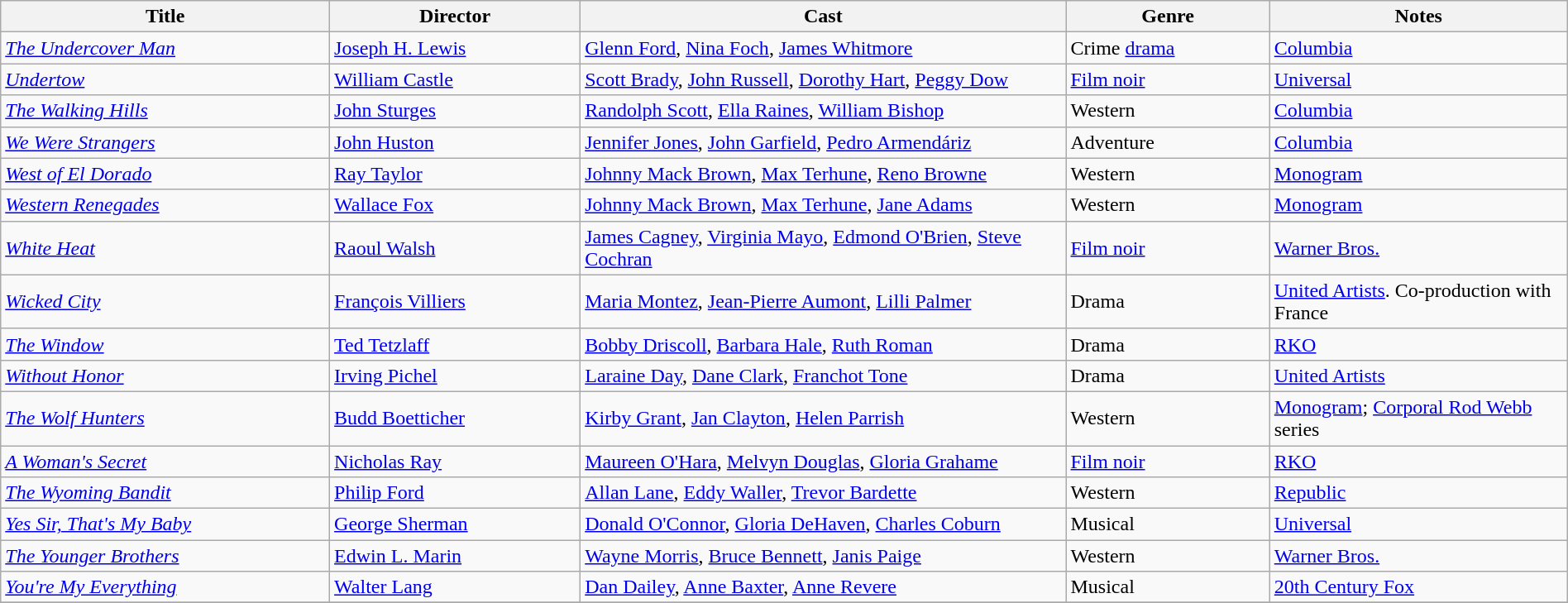<table class="wikitable" style="width:100%;">
<tr>
<th style="width:21%;">Title</th>
<th style="width:16%;">Director</th>
<th style="width:31%;">Cast</th>
<th style="width:13%;">Genre</th>
<th style="width:19%;">Notes</th>
</tr>
<tr>
<td><em><a href='#'>The Undercover Man</a></em></td>
<td><a href='#'>Joseph H. Lewis</a></td>
<td><a href='#'>Glenn Ford</a>, <a href='#'>Nina Foch</a>, <a href='#'>James Whitmore</a></td>
<td>Crime <a href='#'>drama</a></td>
<td><a href='#'>Columbia</a></td>
</tr>
<tr>
<td><em><a href='#'>Undertow</a></em></td>
<td><a href='#'>William Castle</a></td>
<td><a href='#'>Scott Brady</a>, <a href='#'>John Russell</a>, <a href='#'>Dorothy Hart</a>, <a href='#'>Peggy Dow</a></td>
<td><a href='#'>Film noir</a></td>
<td><a href='#'>Universal</a></td>
</tr>
<tr>
<td><em><a href='#'>The Walking Hills</a></em></td>
<td><a href='#'>John Sturges</a></td>
<td><a href='#'>Randolph Scott</a>, <a href='#'>Ella Raines</a>, <a href='#'>William Bishop</a></td>
<td>Western</td>
<td><a href='#'>Columbia</a></td>
</tr>
<tr>
<td><em><a href='#'>We Were Strangers</a></em></td>
<td><a href='#'>John Huston</a></td>
<td><a href='#'>Jennifer Jones</a>, <a href='#'>John Garfield</a>, <a href='#'>Pedro Armendáriz</a></td>
<td>Adventure</td>
<td><a href='#'>Columbia</a></td>
</tr>
<tr>
<td><em><a href='#'>West of El Dorado</a></em></td>
<td><a href='#'>Ray Taylor</a></td>
<td><a href='#'>Johnny Mack Brown</a>, <a href='#'>Max Terhune</a>, <a href='#'>Reno Browne</a></td>
<td>Western</td>
<td><a href='#'>Monogram</a></td>
</tr>
<tr>
<td><em><a href='#'>Western Renegades</a></em></td>
<td><a href='#'>Wallace Fox</a></td>
<td><a href='#'>Johnny Mack Brown</a>, <a href='#'>Max Terhune</a>, <a href='#'>Jane Adams</a></td>
<td>Western</td>
<td><a href='#'>Monogram</a></td>
</tr>
<tr>
<td><em><a href='#'>White Heat</a></em></td>
<td><a href='#'>Raoul Walsh</a></td>
<td><a href='#'>James Cagney</a>, <a href='#'>Virginia Mayo</a>, <a href='#'>Edmond O'Brien</a>, <a href='#'>Steve Cochran</a></td>
<td><a href='#'>Film noir</a></td>
<td><a href='#'>Warner Bros.</a></td>
</tr>
<tr>
<td><em><a href='#'>Wicked City</a></em></td>
<td><a href='#'>François Villiers</a></td>
<td><a href='#'>Maria Montez</a>, <a href='#'>Jean-Pierre Aumont</a>, <a href='#'>Lilli Palmer</a></td>
<td>Drama</td>
<td><a href='#'>United Artists</a>. Co-production with France</td>
</tr>
<tr>
<td><em><a href='#'>The Window</a></em></td>
<td><a href='#'>Ted Tetzlaff</a></td>
<td><a href='#'>Bobby Driscoll</a>, <a href='#'>Barbara Hale</a>, <a href='#'>Ruth Roman</a></td>
<td>Drama</td>
<td><a href='#'>RKO</a></td>
</tr>
<tr>
<td><em><a href='#'>Without Honor</a></em></td>
<td><a href='#'>Irving Pichel</a></td>
<td><a href='#'>Laraine Day</a>, <a href='#'>Dane Clark</a>, <a href='#'>Franchot Tone</a></td>
<td>Drama</td>
<td><a href='#'>United Artists</a></td>
</tr>
<tr>
<td><em><a href='#'>The Wolf Hunters</a></em></td>
<td><a href='#'>Budd Boetticher</a></td>
<td><a href='#'>Kirby Grant</a>, <a href='#'>Jan Clayton</a>, <a href='#'>Helen Parrish</a></td>
<td>Western</td>
<td><a href='#'>Monogram</a>; <a href='#'>Corporal Rod Webb</a> series</td>
</tr>
<tr>
<td><em><a href='#'>A Woman's Secret</a></em></td>
<td><a href='#'>Nicholas Ray</a></td>
<td><a href='#'>Maureen O'Hara</a>, <a href='#'>Melvyn Douglas</a>, <a href='#'>Gloria Grahame</a></td>
<td><a href='#'>Film noir</a></td>
<td><a href='#'>RKO</a></td>
</tr>
<tr>
<td><em><a href='#'>The Wyoming Bandit</a></em></td>
<td><a href='#'>Philip Ford</a></td>
<td><a href='#'>Allan Lane</a>, <a href='#'>Eddy Waller</a>, <a href='#'>Trevor Bardette</a></td>
<td>Western</td>
<td><a href='#'>Republic</a></td>
</tr>
<tr>
<td><em><a href='#'>Yes Sir, That's My Baby</a></em></td>
<td><a href='#'>George Sherman</a></td>
<td><a href='#'>Donald O'Connor</a>, <a href='#'>Gloria DeHaven</a>, <a href='#'>Charles Coburn</a></td>
<td>Musical</td>
<td><a href='#'>Universal</a></td>
</tr>
<tr>
<td><em><a href='#'>The Younger Brothers</a></em></td>
<td><a href='#'>Edwin L. Marin</a></td>
<td><a href='#'>Wayne Morris</a>, <a href='#'>Bruce Bennett</a>, <a href='#'>Janis Paige</a></td>
<td>Western</td>
<td><a href='#'>Warner Bros.</a></td>
</tr>
<tr>
<td><em><a href='#'>You're My Everything</a></em></td>
<td><a href='#'>Walter Lang</a></td>
<td><a href='#'>Dan Dailey</a>, <a href='#'>Anne Baxter</a>, <a href='#'>Anne Revere</a></td>
<td>Musical</td>
<td><a href='#'>20th Century Fox</a></td>
</tr>
<tr>
</tr>
</table>
